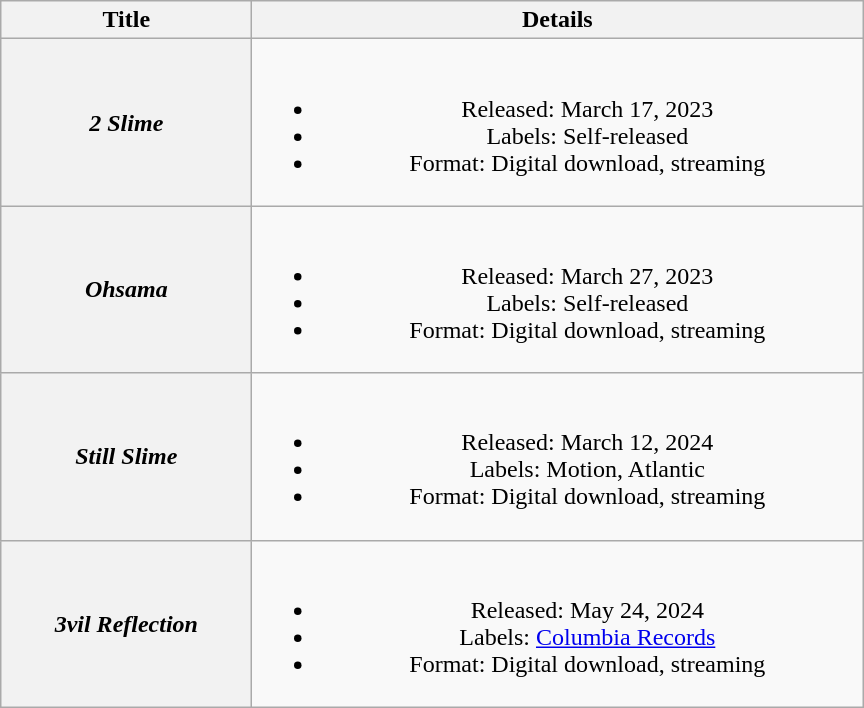<table class="wikitable plainrowheaders" style="text-align:center;">
<tr>
<th scope="col" style="width:10em;">Title</th>
<th scope="col" style="width:25em;">Details</th>
</tr>
<tr>
<th scope="row"><em>2 Slime</em> </th>
<td><br><ul><li>Released: March 17, 2023</li><li>Labels: Self-released</li><li>Format: Digital download, streaming</li></ul></td>
</tr>
<tr>
<th scope="row"><em>Ohsama</em> </th>
<td><br><ul><li>Released: March 27, 2023</li><li>Labels: Self-released</li><li>Format: Digital download, streaming</li></ul></td>
</tr>
<tr>
<th scope="row"><em> Still Slime </em> </th>
<td><br><ul><li>Released: March 12, 2024</li><li>Labels: Motion, Atlantic</li><li>Format: Digital download, streaming</li></ul></td>
</tr>
<tr>
<th scope="row"><em>3vil Reflection</em> </th>
<td><br><ul><li>Released: May 24, 2024</li><li>Labels: <a href='#'>Columbia Records</a></li><li>Format: Digital download, streaming</li></ul></td>
</tr>
</table>
